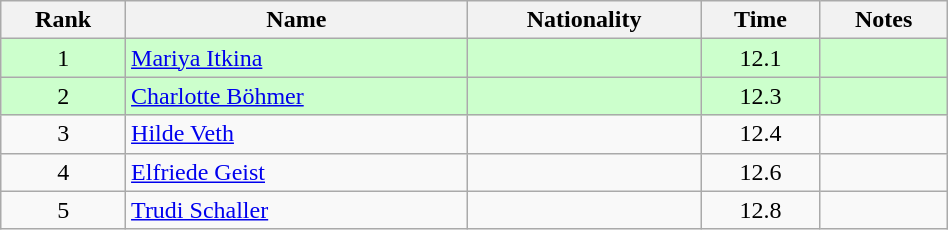<table class="wikitable sortable" style="text-align:center;width: 50%">
<tr>
<th>Rank</th>
<th>Name</th>
<th>Nationality</th>
<th>Time</th>
<th>Notes</th>
</tr>
<tr bgcolor=ccffcc>
<td>1</td>
<td align=left><a href='#'>Mariya Itkina</a></td>
<td align=left></td>
<td>12.1</td>
<td></td>
</tr>
<tr bgcolor=ccffcc>
<td>2</td>
<td align=left><a href='#'>Charlotte Böhmer</a></td>
<td align=left></td>
<td>12.3</td>
<td></td>
</tr>
<tr>
<td>3</td>
<td align=left><a href='#'>Hilde Veth</a></td>
<td align=left></td>
<td>12.4</td>
<td></td>
</tr>
<tr>
<td>4</td>
<td align=left><a href='#'>Elfriede Geist</a></td>
<td align=left></td>
<td>12.6</td>
<td></td>
</tr>
<tr>
<td>5</td>
<td align=left><a href='#'>Trudi Schaller</a></td>
<td align=left></td>
<td>12.8</td>
<td></td>
</tr>
</table>
